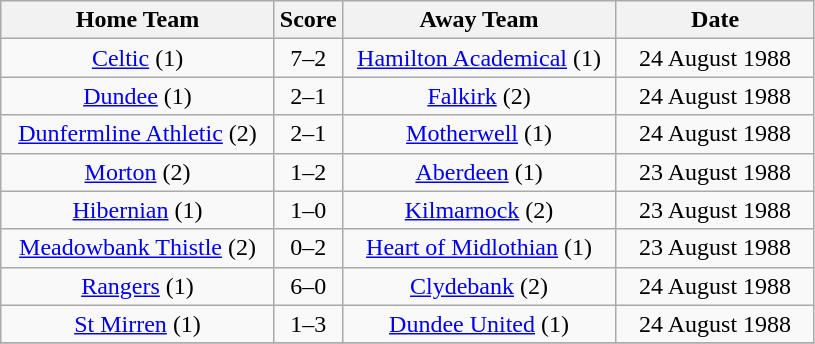<table class="wikitable" style="text-align:center;">
<tr>
<th width=175>Home Team</th>
<th width=20>Score</th>
<th width=175>Away Team</th>
<th width= 125>Date</th>
</tr>
<tr>
<td><a href='#'>Celtic</a> (1)</td>
<td>7–2</td>
<td><a href='#'>Hamilton Academical</a> (1)</td>
<td>24 August 1988</td>
</tr>
<tr>
<td><a href='#'>Dundee</a> (1)</td>
<td>2–1</td>
<td><a href='#'>Falkirk</a> (2)</td>
<td>24 August 1988</td>
</tr>
<tr>
<td><a href='#'>Dunfermline Athletic</a> (2)</td>
<td>2–1</td>
<td><a href='#'>Motherwell</a> (1)</td>
<td>24 August 1988</td>
</tr>
<tr>
<td><a href='#'>Morton</a> (2)</td>
<td>1–2</td>
<td><a href='#'>Aberdeen</a> (1)</td>
<td>23 August 1988</td>
</tr>
<tr>
<td><a href='#'>Hibernian</a> (1)</td>
<td>1–0</td>
<td><a href='#'>Kilmarnock</a> (2)</td>
<td>23 August 1988</td>
</tr>
<tr>
<td><a href='#'>Meadowbank Thistle</a> (2)</td>
<td>0–2</td>
<td><a href='#'>Heart of Midlothian</a> (1)</td>
<td>23 August 1988</td>
</tr>
<tr>
<td><a href='#'>Rangers</a> (1)</td>
<td>6–0</td>
<td><a href='#'>Clydebank</a> (2)</td>
<td>24 August 1988</td>
</tr>
<tr>
<td><a href='#'>St Mirren</a>	(1)</td>
<td>1–3</td>
<td><a href='#'>Dundee United</a> (1)</td>
<td>24 August 1988</td>
</tr>
<tr>
</tr>
</table>
